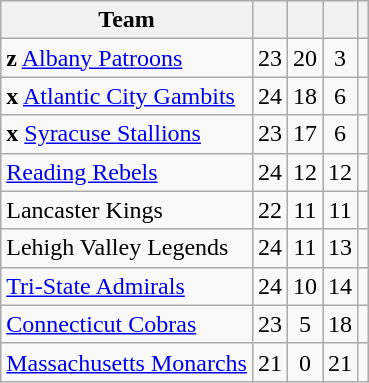<table class="wikitable" style="text-align:center">
<tr>
<th>Team</th>
<th></th>
<th></th>
<th></th>
<th></th>
</tr>
<tr>
<td align=left><strong>z</strong> <a href='#'>Albany Patroons</a></td>
<td>23</td>
<td>20</td>
<td>3</td>
<td></td>
</tr>
<tr>
<td align=left><strong>x</strong> <a href='#'>Atlantic City Gambits</a></td>
<td>24</td>
<td>18</td>
<td>6</td>
<td></td>
</tr>
<tr>
<td align=left><strong>x</strong> <a href='#'>Syracuse Stallions</a></td>
<td>23</td>
<td>17</td>
<td>6</td>
<td></td>
</tr>
<tr>
<td align=left><a href='#'>Reading Rebels</a></td>
<td>24</td>
<td>12</td>
<td>12</td>
<td></td>
</tr>
<tr>
<td align=left>Lancaster Kings</td>
<td>22</td>
<td>11</td>
<td>11</td>
<td></td>
</tr>
<tr>
<td align=left>Lehigh Valley Legends</td>
<td>24</td>
<td>11</td>
<td>13</td>
<td></td>
</tr>
<tr>
<td align=left><a href='#'>Tri-State Admirals</a></td>
<td>24</td>
<td>10</td>
<td>14</td>
<td></td>
</tr>
<tr>
<td align=left><a href='#'>Connecticut Cobras</a></td>
<td>23</td>
<td>5</td>
<td>18</td>
<td></td>
</tr>
<tr>
<td align=left><a href='#'>Massachusetts Monarchs</a></td>
<td>21</td>
<td>0</td>
<td>21</td>
<td></td>
</tr>
</table>
